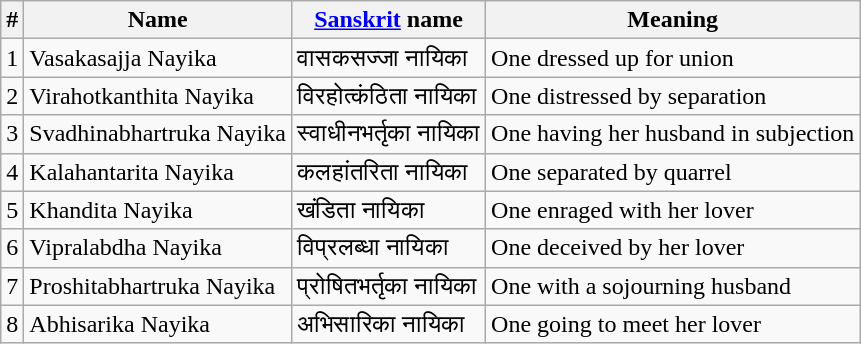<table class="wikitable">
<tr>
<th>#</th>
<th>Name</th>
<th><a href='#'>Sanskrit</a> name</th>
<th>Meaning</th>
</tr>
<tr>
<td>1</td>
<td>Vasakasajja Nayika</td>
<td>वासकसज्जा नायिका</td>
<td>One dressed up for union</td>
</tr>
<tr>
<td>2</td>
<td>Virahotkanthita Nayika</td>
<td>विरहोत्कंठिता नायिका</td>
<td>One distressed by separation</td>
</tr>
<tr>
<td>3</td>
<td>Svadhinabhartruka Nayika</td>
<td>स्वाधीनभर्तृका नायिका</td>
<td>One having her husband in subjection</td>
</tr>
<tr>
<td>4</td>
<td>Kalahantarita Nayika</td>
<td>कलहांतरिता नायिका</td>
<td>One separated by quarrel</td>
</tr>
<tr>
<td>5</td>
<td>Khandita Nayika</td>
<td>खंडिता नायिका</td>
<td>One enraged with her lover</td>
</tr>
<tr>
<td>6</td>
<td>Vipralabdha Nayika</td>
<td>विप्रलब्धा नायिका</td>
<td>One deceived by her lover</td>
</tr>
<tr>
<td>7</td>
<td>Proshitabhartruka Nayika</td>
<td>प्रोषितभर्तृका नायिका</td>
<td>One with a sojourning husband</td>
</tr>
<tr>
<td>8</td>
<td>Abhisarika Nayika</td>
<td>अभिसारिका नायिका</td>
<td>One going to meet her lover</td>
</tr>
</table>
